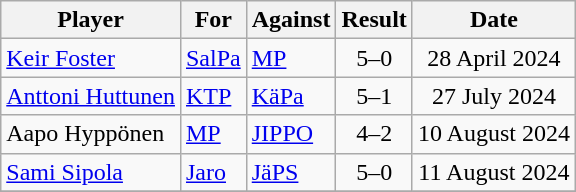<table class="wikitable sortable">
<tr>
<th>Player</th>
<th>For</th>
<th>Against</th>
<th align=center>Result</th>
<th>Date</th>
</tr>
<tr>
<td align="left"> <a href='#'>Keir Foster</a></td>
<td align="left"><a href='#'>SalPa</a></td>
<td align="left"><a href='#'>MP</a></td>
<td align="center">5–0</td>
<td align="center">28 April 2024</td>
</tr>
<tr>
<td align="left"> <a href='#'>Anttoni Huttunen</a></td>
<td align="left"><a href='#'>KTP</a></td>
<td align="left"><a href='#'>KäPa</a></td>
<td align="center">5–1</td>
<td align="center">27 July 2024</td>
</tr>
<tr>
<td align="left"> Aapo Hyppönen</td>
<td align="left"><a href='#'>MP</a></td>
<td align="left"><a href='#'>JIPPO</a></td>
<td align="center">4–2</td>
<td align="center">10 August 2024</td>
</tr>
<tr>
<td align="left"> <a href='#'>Sami Sipola</a></td>
<td align="left"><a href='#'>Jaro</a></td>
<td align="left"><a href='#'>JäPS</a></td>
<td align="center">5–0</td>
<td align="center">11 August 2024</td>
</tr>
<tr>
</tr>
</table>
